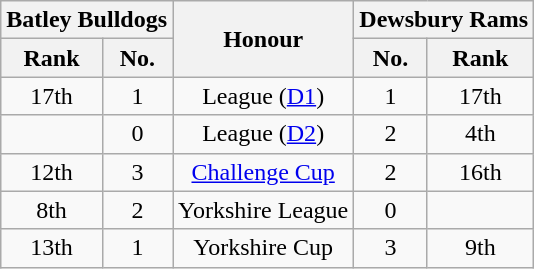<table class="wikitable" style="text-align:center">
<tr>
<th colspan="2">Batley Bulldogs</th>
<th rowspan="2">Honour</th>
<th colspan="2">Dewsbury Rams</th>
</tr>
<tr>
<th>Rank</th>
<th>No.</th>
<th>No.</th>
<th>Rank</th>
</tr>
<tr>
<td>17th</td>
<td>1</td>
<td>League (<a href='#'>D1</a>)</td>
<td>1</td>
<td>17th</td>
</tr>
<tr>
<td></td>
<td>0</td>
<td>League (<a href='#'>D2</a>)</td>
<td>2</td>
<td>4th</td>
</tr>
<tr>
<td>12th</td>
<td>3</td>
<td><a href='#'>Challenge Cup</a></td>
<td>2</td>
<td>16th</td>
</tr>
<tr>
<td>8th</td>
<td>2</td>
<td>Yorkshire League</td>
<td>0</td>
<td></td>
</tr>
<tr>
<td>13th</td>
<td>1</td>
<td>Yorkshire Cup</td>
<td>3</td>
<td>9th</td>
</tr>
</table>
